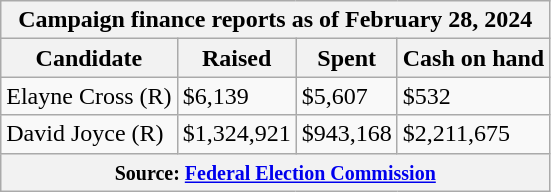<table class="wikitable sortable">
<tr>
<th colspan=4>Campaign finance reports as of February 28, 2024</th>
</tr>
<tr style="text-align:center;">
<th>Candidate</th>
<th>Raised</th>
<th>Spent</th>
<th>Cash on hand</th>
</tr>
<tr>
<td>Elayne Cross (R)</td>
<td>$6,139</td>
<td>$5,607</td>
<td>$532</td>
</tr>
<tr>
<td>David Joyce (R)</td>
<td>$1,324,921</td>
<td>$943,168</td>
<td>$2,211,675</td>
</tr>
<tr>
<th colspan="4"><small>Source: <a href='#'>Federal Election Commission</a></small></th>
</tr>
</table>
